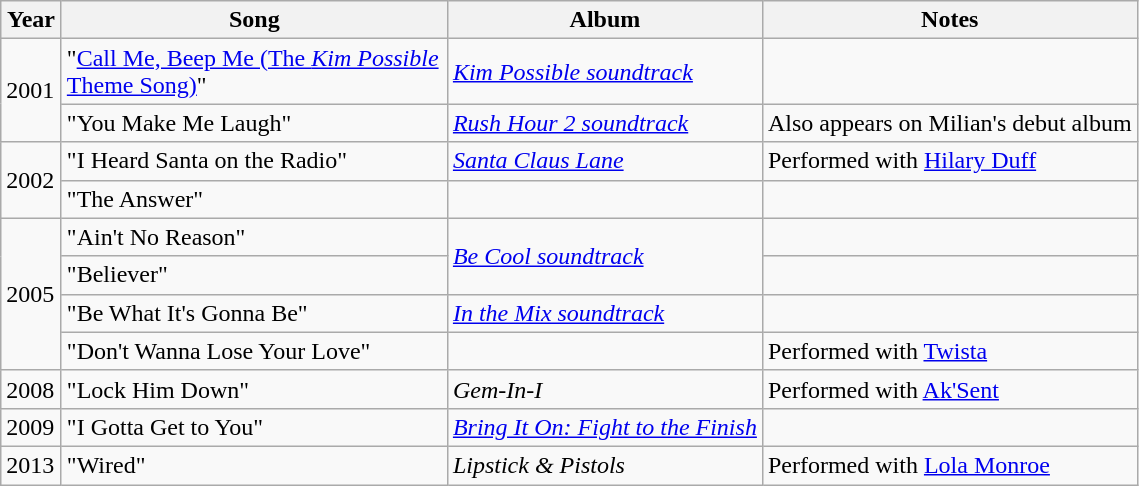<table class="wikitable">
<tr>
<th style="width:33px;">Year</th>
<th style="width:250px;">Song</th>
<th>Album</th>
<th>Notes</th>
</tr>
<tr>
<td rowspan=2>2001</td>
<td>"<a href='#'>Call Me, Beep Me (The <em>Kim Possible</em> Theme Song)</a>"</td>
<td><em><a href='#'>Kim Possible soundtrack</a></em></td>
<td></td>
</tr>
<tr>
<td>"You Make Me Laugh"</td>
<td><em><a href='#'>Rush Hour 2 soundtrack</a></em></td>
<td>Also appears on Milian's debut album</td>
</tr>
<tr>
<td rowspan=2>2002</td>
<td>"I Heard Santa on the Radio"</td>
<td><em><a href='#'>Santa Claus Lane</a></em></td>
<td>Performed with <a href='#'>Hilary Duff</a></td>
</tr>
<tr>
<td>"The Answer"</td>
<td><em></em></td>
<td></td>
</tr>
<tr>
<td rowspan=4>2005</td>
<td>"Ain't No Reason"</td>
<td rowspan=2><em><a href='#'>Be Cool soundtrack</a></em></td>
<td></td>
</tr>
<tr>
<td>"Believer"</td>
<td></td>
</tr>
<tr>
<td>"Be What It's Gonna Be"</td>
<td><em><a href='#'>In the Mix soundtrack</a></em></td>
<td></td>
</tr>
<tr>
<td>"Don't Wanna Lose Your Love"</td>
<td><em></em></td>
<td>Performed with <a href='#'>Twista</a></td>
</tr>
<tr>
<td>2008</td>
<td>"Lock Him Down"</td>
<td><em>Gem-In-I</em></td>
<td>Performed with <a href='#'>Ak'Sent</a></td>
</tr>
<tr>
<td>2009</td>
<td>"I Gotta Get to You"</td>
<td><em><a href='#'>Bring It On: Fight to the Finish</a></em></td>
<td></td>
</tr>
<tr>
<td>2013</td>
<td>"Wired"</td>
<td><em>Lipstick & Pistols</em></td>
<td>Performed with <a href='#'>Lola Monroe</a></td>
</tr>
</table>
